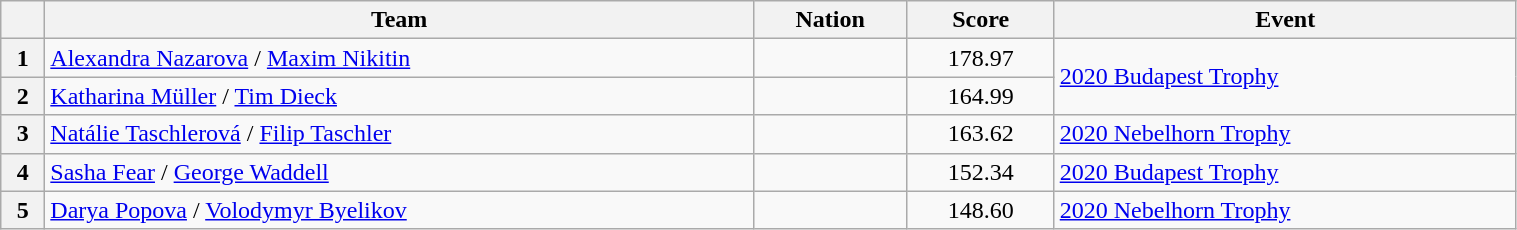<table class="wikitable sortable" style="text-align:left; width:80%">
<tr>
<th scope="col"></th>
<th scope="col">Team</th>
<th scope="col">Nation</th>
<th scope="col">Score</th>
<th scope="col">Event</th>
</tr>
<tr>
<th scope="row">1</th>
<td><a href='#'>Alexandra Nazarova</a> / <a href='#'>Maxim Nikitin</a></td>
<td></td>
<td style="text-align:center;">178.97</td>
<td rowspan="2"><a href='#'>2020 Budapest Trophy</a></td>
</tr>
<tr>
<th scope="row">2</th>
<td><a href='#'>Katharina Müller</a> / <a href='#'>Tim Dieck</a></td>
<td></td>
<td style="text-align:center;">164.99</td>
</tr>
<tr>
<th scope="row">3</th>
<td><a href='#'>Natálie Taschlerová</a> / <a href='#'>Filip Taschler</a></td>
<td></td>
<td style="text-align:center;">163.62</td>
<td><a href='#'>2020 Nebelhorn Trophy</a></td>
</tr>
<tr>
<th scope="row">4</th>
<td><a href='#'>Sasha Fear</a> / <a href='#'>George Waddell</a></td>
<td></td>
<td style="text-align:center;">152.34</td>
<td><a href='#'>2020 Budapest Trophy</a></td>
</tr>
<tr>
<th scope="row">5</th>
<td><a href='#'>Darya Popova</a> / <a href='#'>Volodymyr Byelikov</a></td>
<td></td>
<td style="text-align:center;">148.60</td>
<td><a href='#'>2020 Nebelhorn Trophy</a></td>
</tr>
</table>
